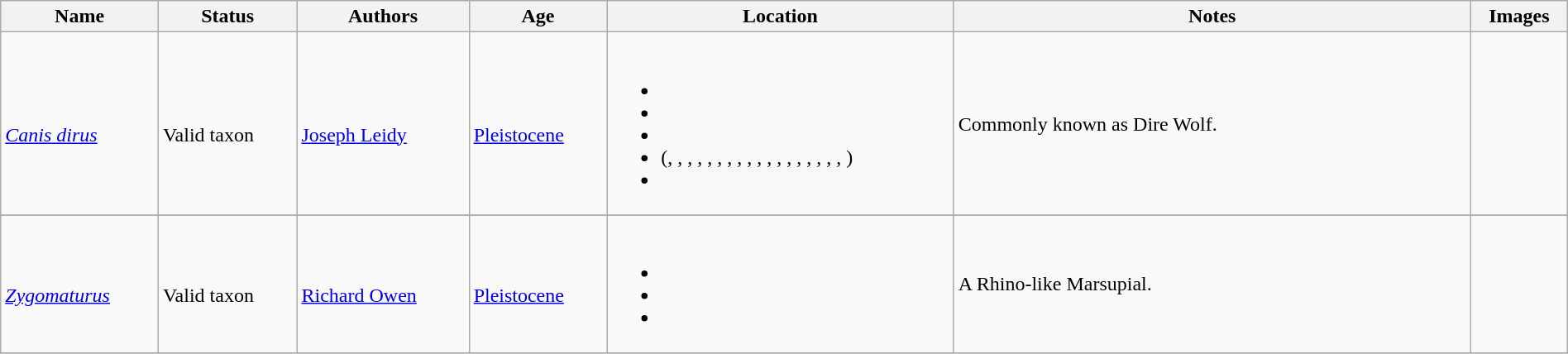<table class="wikitable sortable" align="center" width="100%">
<tr>
<th>Name</th>
<th>Status</th>
<th>Authors</th>
<th>Age</th>
<th>Location</th>
<th width="33%" class="unsortable">Notes</th>
<th>Images</th>
</tr>
<tr>
<td><br><em><a href='#'>Canis dirus</a></em></td>
<td><br>Valid taxon</td>
<td><br><a href='#'>Joseph Leidy</a></td>
<td><br><a href='#'>Pleistocene</a></td>
<td><br><ul><li></li><li></li><li></li><li> (, , ,  , , , , , , , , , , , , , , , )</li><li></li></ul></td>
<td>Commonly known as Dire Wolf.</td>
<td></td>
</tr>
<tr>
</tr>
<tr>
<td><br><em><a href='#'>Zygomaturus</a></em></td>
<td><br>Valid taxon</td>
<td><br><a href='#'>Richard Owen</a></td>
<td><br><a href='#'>Pleistocene</a></td>
<td><br><ul><li></li><li></li><li></li></ul></td>
<td>A Rhino-like Marsupial.</td>
<td><br></td>
</tr>
<tr>
</tr>
</table>
